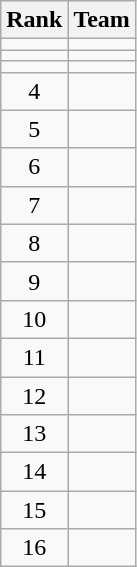<table class="wikitable">
<tr>
<th>Rank</th>
<th>Team</th>
</tr>
<tr -bgcolor=#ccffcc>
<td align=center></td>
<td></td>
</tr>
<tr -bgcolor=#ccffcc>
<td align=center></td>
<td></td>
</tr>
<tr -bgcolor=#bbf3ff>
<td align=center></td>
<td></td>
</tr>
<tr -bgcolor=#ccffcc>
<td align=center>4</td>
<td></td>
</tr>
<tr>
<td align=center>5</td>
<td></td>
</tr>
<tr>
<td align=center>6</td>
<td></td>
</tr>
<tr>
<td align=center>7</td>
<td></td>
</tr>
<tr>
<td align=center>8</td>
<td></td>
</tr>
<tr>
<td align=center>9</td>
<td></td>
</tr>
<tr>
<td align=center>10</td>
<td></td>
</tr>
<tr>
<td align=center>11</td>
<td></td>
</tr>
<tr>
<td align=center>12</td>
<td></td>
</tr>
<tr>
<td align=center>13</td>
<td></td>
</tr>
<tr>
<td align=center>14</td>
<td></td>
</tr>
<tr>
<td align=center>15</td>
<td></td>
</tr>
<tr>
<td align=center>16</td>
<td></td>
</tr>
</table>
